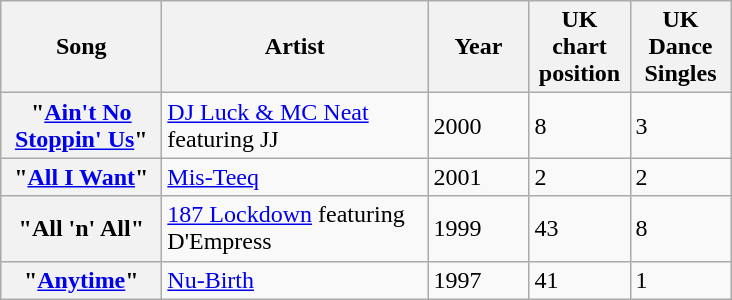<table class="wikitable plainrowheaders">
<tr>
<th scope="col" style="width:100px;">Song</th>
<th scope="col" style="width:170px;">Artist</th>
<th scope="col" style="width:60px;">Year</th>
<th scope="col" style="width:60px;">UK chart position</th>
<th scope="col" style="width:60px;">UK Dance Singles</th>
</tr>
<tr>
<th scope="row">"<a href='#'>Ain't No Stoppin' Us</a>"</th>
<td><a href='#'>DJ Luck & MC Neat</a> featuring JJ</td>
<td>2000</td>
<td>8</td>
<td>3</td>
</tr>
<tr>
<th scope="row">"<a href='#'>All I Want</a>"</th>
<td><a href='#'>Mis-Teeq</a></td>
<td>2001</td>
<td>2</td>
<td>2</td>
</tr>
<tr>
<th scope="row">"All 'n' All"</th>
<td><a href='#'>187 Lockdown</a> featuring D'Empress</td>
<td>1999</td>
<td>43</td>
<td>8</td>
</tr>
<tr>
<th scope="row">"<a href='#'>Anytime</a>"</th>
<td><a href='#'>Nu-Birth</a></td>
<td>1997</td>
<td>41</td>
<td>1</td>
</tr>
</table>
